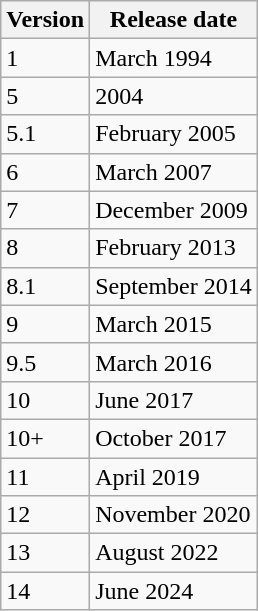<table class="wikitable">
<tr>
<th>Version</th>
<th>Release date</th>
</tr>
<tr>
<td>1</td>
<td>March 1994</td>
</tr>
<tr>
<td>5</td>
<td>2004</td>
</tr>
<tr>
<td>5.1</td>
<td>February 2005</td>
</tr>
<tr>
<td>6</td>
<td>March 2007</td>
</tr>
<tr>
<td>7</td>
<td>December 2009</td>
</tr>
<tr>
<td>8</td>
<td>February 2013</td>
</tr>
<tr>
<td>8.1</td>
<td>September 2014</td>
</tr>
<tr>
<td>9</td>
<td>March 2015</td>
</tr>
<tr>
<td>9.5</td>
<td>March 2016</td>
</tr>
<tr>
<td>10</td>
<td>June 2017</td>
</tr>
<tr>
<td>10+</td>
<td>October 2017</td>
</tr>
<tr>
<td>11</td>
<td>April 2019</td>
</tr>
<tr>
<td>12</td>
<td>November 2020</td>
</tr>
<tr>
<td>13</td>
<td>August 2022</td>
</tr>
<tr>
<td>14</td>
<td>June 2024</td>
</tr>
</table>
